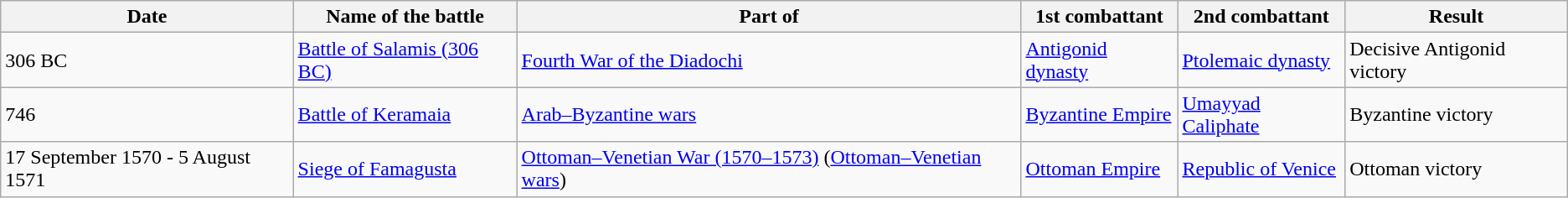<table class="wikitable">
<tr>
<th>Date</th>
<th>Name of the battle</th>
<th>Part of</th>
<th>1st combattant</th>
<th>2nd combattant</th>
<th>Result</th>
</tr>
<tr>
<td>306 BC</td>
<td><a href='#'>Battle of Salamis (306 BC)</a></td>
<td><a href='#'>Fourth War of the Diadochi</a></td>
<td><a href='#'>Antigonid dynasty</a></td>
<td><a href='#'>Ptolemaic dynasty</a></td>
<td>Decisive Antigonid victory</td>
</tr>
<tr>
<td>746</td>
<td><a href='#'>Battle of Keramaia</a></td>
<td><a href='#'>Arab–Byzantine wars</a></td>
<td><a href='#'>Byzantine Empire</a></td>
<td><a href='#'>Umayyad Caliphate</a></td>
<td>Byzantine victory</td>
</tr>
<tr>
<td>17 September 1570 - 5 August 1571</td>
<td><a href='#'>Siege of Famagusta</a></td>
<td><a href='#'>Ottoman–Venetian War (1570–1573)</a> (<a href='#'>Ottoman–Venetian wars</a>)</td>
<td><a href='#'>Ottoman Empire</a></td>
<td><a href='#'>Republic of Venice</a></td>
<td>Ottoman victory</td>
</tr>
</table>
